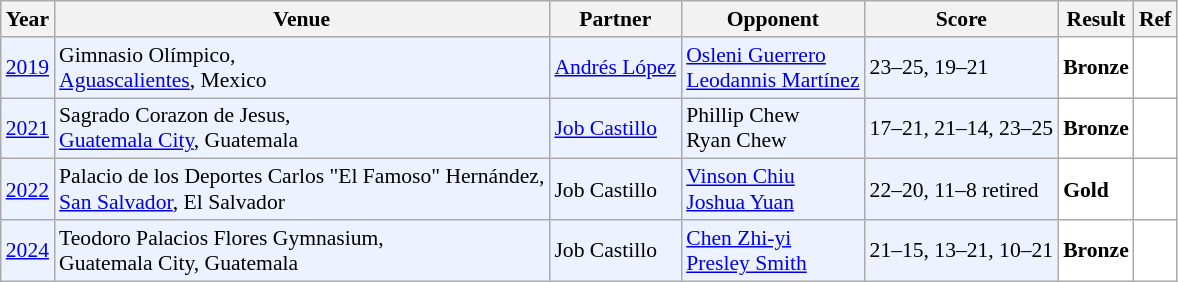<table class="sortable wikitable" style="font-size: 90%;">
<tr>
<th>Year</th>
<th>Venue</th>
<th>Partner</th>
<th>Opponent</th>
<th>Score</th>
<th>Result</th>
<th>Ref</th>
</tr>
<tr style="background:#ECF2FF">
<td align="center"><a href='#'>2019</a></td>
<td align="left">Gimnasio Olímpico,<br><a href='#'>Aguascalientes</a>, Mexico</td>
<td align="left"> <a href='#'>Andrés López</a></td>
<td align="left"> <a href='#'>Osleni Guerrero</a><br> <a href='#'>Leodannis Martínez</a></td>
<td align="left">23–25, 19–21</td>
<td style="text-align:left; background:white"> <strong>Bronze</strong></td>
<td style="text-align:center; background:white"></td>
</tr>
<tr style="background:#ECF2FF">
<td align="center"><a href='#'>2021</a></td>
<td align="left">Sagrado Corazon de Jesus,<br><a href='#'>Guatemala City</a>, Guatemala</td>
<td align="left"> <a href='#'>Job Castillo</a></td>
<td align="left"> Phillip Chew<br> Ryan Chew</td>
<td align="left">17–21, 21–14, 23–25</td>
<td style="text-align:left; background:white"> <strong>Bronze</strong></td>
<td style="text-align:center; background:white"></td>
</tr>
<tr style="background:#ECF2FF">
<td align="center"><a href='#'>2022</a></td>
<td align="left">Palacio de los Deportes Carlos "El Famoso" Hernández,<br><a href='#'>San Salvador</a>, El Salvador</td>
<td align="left"> Job Castillo</td>
<td align="left"> <a href='#'>Vinson Chiu</a><br> <a href='#'>Joshua Yuan</a></td>
<td align="left">22–20, 11–8 retired</td>
<td style="text-align:left; background:white"> <strong>Gold</strong></td>
<td style="text-align:center; background:white"></td>
</tr>
<tr style="background:#ECF2FF">
<td align="center"><a href='#'>2024</a></td>
<td align="left">Teodoro Palacios Flores Gymnasium,<br>Guatemala City, Guatemala</td>
<td align="left"> Job Castillo</td>
<td align="left"> <a href='#'>Chen Zhi-yi</a><br> <a href='#'>Presley Smith</a></td>
<td align="left">21–15, 13–21, 10–21</td>
<td style="text-align:left; background:white"> <strong>Bronze</strong></td>
<td style="text-align:center; background:white"></td>
</tr>
</table>
